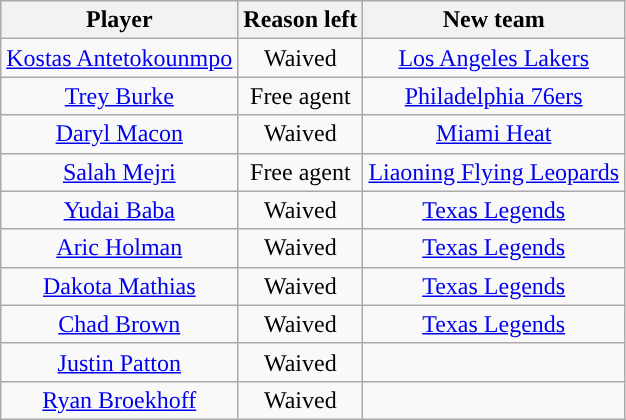<table class="wikitable sortable sortable">
<tr>
<th>Player</th>
<th>Reason left</th>
<th>New team</th>
</tr>
<tr style="text-align: center">
<td><a href='#'>Kostas Antetokounmpo</a></td>
<td>Waived</td>
<td><a href='#'>Los Angeles Lakers</a></td>
</tr>
<tr style="text-align: center">
<td><a href='#'>Trey Burke</a></td>
<td>Free agent</td>
<td><a href='#'>Philadelphia 76ers</a></td>
</tr>
<tr style="text-align: center">
<td><a href='#'>Daryl Macon</a></td>
<td>Waived</td>
<td><a href='#'>Miami Heat</a></td>
</tr>
<tr style="text-align: center">
<td><a href='#'>Salah Mejri</a></td>
<td>Free agent</td>
<td> <a href='#'>Liaoning Flying Leopards</a></td>
</tr>
<tr style="text-align: center">
<td><a href='#'>Yudai Baba</a></td>
<td>Waived</td>
<td><a href='#'>Texas Legends</a></td>
</tr>
<tr style="text-align: center">
<td><a href='#'>Aric Holman</a></td>
<td>Waived</td>
<td><a href='#'>Texas Legends</a></td>
</tr>
<tr style="text-align: center">
<td><a href='#'>Dakota Mathias</a></td>
<td>Waived</td>
<td><a href='#'>Texas Legends</a></td>
</tr>
<tr style="text-align: center">
<td><a href='#'>Chad Brown</a></td>
<td>Waived</td>
<td><a href='#'>Texas Legends</a></td>
</tr>
<tr style="text-align: center">
<td><a href='#'>Justin Patton</a></td>
<td>Waived</td>
<td></td>
</tr>
<tr style="text-align: center">
<td><a href='#'>Ryan Broekhoff</a></td>
<td>Waived</td>
<td></td>
</tr>
</table>
